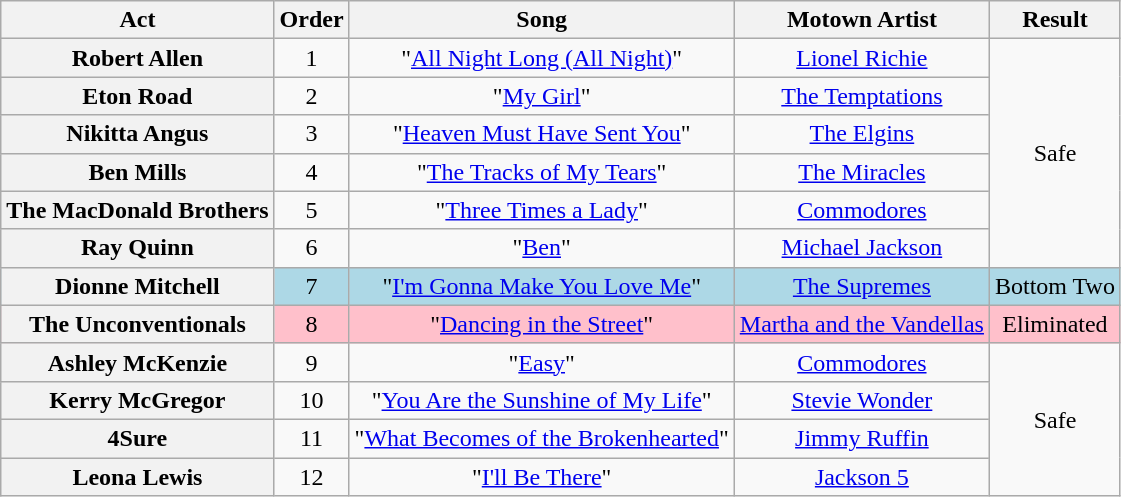<table class="wikitable plainrowheaders" style="text-align:center;">
<tr>
<th scope="col">Act</th>
<th scope="col">Order</th>
<th scope="col">Song</th>
<th scope="col">Motown Artist</th>
<th scope="col">Result</th>
</tr>
<tr>
<th scope=row>Robert Allen</th>
<td>1</td>
<td>"<a href='#'>All Night Long (All Night)</a>"</td>
<td><a href='#'>Lionel Richie</a></td>
<td rowspan=6>Safe</td>
</tr>
<tr>
<th scope=row>Eton Road</th>
<td>2</td>
<td>"<a href='#'>My Girl</a>"</td>
<td><a href='#'>The Temptations</a></td>
</tr>
<tr>
<th scope=row>Nikitta Angus</th>
<td>3</td>
<td>"<a href='#'>Heaven Must Have Sent You</a>"</td>
<td><a href='#'>The Elgins</a></td>
</tr>
<tr>
<th scope=row>Ben Mills</th>
<td>4</td>
<td>"<a href='#'>The Tracks of My Tears</a>"</td>
<td><a href='#'>The Miracles</a></td>
</tr>
<tr>
<th scope=row>The MacDonald Brothers</th>
<td>5</td>
<td>"<a href='#'>Three Times a Lady</a>"</td>
<td><a href='#'>Commodores</a></td>
</tr>
<tr>
<th scope=row>Ray Quinn</th>
<td>6</td>
<td>"<a href='#'>Ben</a>"</td>
<td><a href='#'>Michael Jackson</a></td>
</tr>
<tr style="background: lightblue">
<th scope=row>Dionne Mitchell</th>
<td>7</td>
<td>"<a href='#'>I'm Gonna Make You Love Me</a>"</td>
<td><a href='#'>The Supremes</a></td>
<td>Bottom Two</td>
</tr>
<tr style="background: pink">
<th scope=row>The Unconventionals</th>
<td>8</td>
<td>"<a href='#'>Dancing in the Street</a>"</td>
<td><a href='#'>Martha and the Vandellas</a></td>
<td>Eliminated</td>
</tr>
<tr>
<th scope=row>Ashley McKenzie</th>
<td>9</td>
<td>"<a href='#'>Easy</a>"</td>
<td><a href='#'>Commodores</a></td>
<td rowspan=4>Safe</td>
</tr>
<tr>
<th scope=row>Kerry McGregor</th>
<td>10</td>
<td>"<a href='#'>You Are the Sunshine of My Life</a>"</td>
<td><a href='#'>Stevie Wonder</a></td>
</tr>
<tr>
<th scope=row>4Sure</th>
<td>11</td>
<td>"<a href='#'>What Becomes of the Brokenhearted</a>"</td>
<td><a href='#'>Jimmy Ruffin</a></td>
</tr>
<tr>
<th scope=row>Leona Lewis</th>
<td>12</td>
<td>"<a href='#'>I'll Be There</a>"</td>
<td><a href='#'>Jackson 5</a></td>
</tr>
</table>
